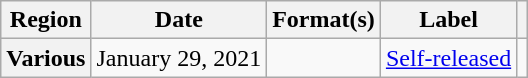<table class="wikitable plainrowheaders">
<tr>
<th scope="col">Region</th>
<th scope="col">Date</th>
<th scope="col">Format(s)</th>
<th scope="col">Label</th>
<th scope="col"></th>
</tr>
<tr>
<th scope="row">Various</th>
<td>January 29, 2021</td>
<td></td>
<td><a href='#'>Self-released</a></td>
<td style="text-align:center;"></td>
</tr>
</table>
